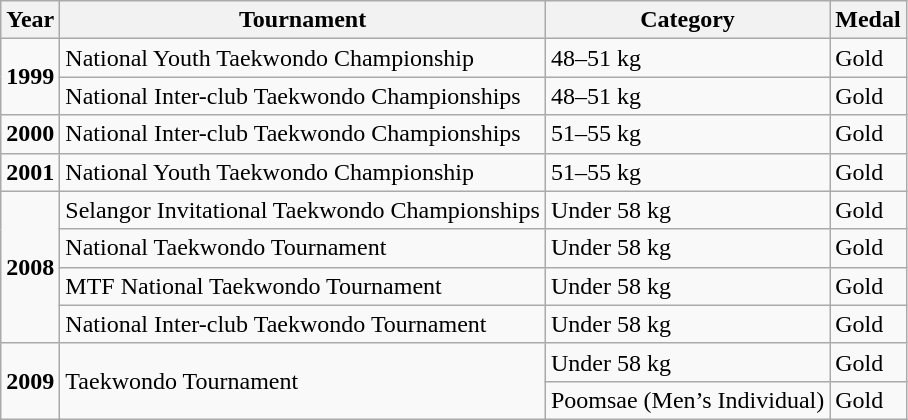<table class="wikitable">
<tr>
<th>Year</th>
<th>Tournament</th>
<th>Category</th>
<th>Medal</th>
</tr>
<tr>
<td rowspan="2"><strong>1999</strong></td>
<td>National Youth Taekwondo Championship</td>
<td>48–51 kg</td>
<td>Gold</td>
</tr>
<tr>
<td>National Inter-club Taekwondo Championships</td>
<td>48–51 kg</td>
<td>Gold</td>
</tr>
<tr>
<td><strong>2000</strong></td>
<td>National Inter-club Taekwondo Championships</td>
<td>51–55 kg</td>
<td>Gold</td>
</tr>
<tr>
<td><strong>2001</strong></td>
<td>National Youth Taekwondo Championship</td>
<td>51–55 kg</td>
<td>Gold</td>
</tr>
<tr>
<td rowspan="4"><strong>2008</strong></td>
<td>Selangor Invitational Taekwondo Championships</td>
<td>Under 58 kg</td>
<td>Gold</td>
</tr>
<tr>
<td>National Taekwondo Tournament</td>
<td>Under 58 kg</td>
<td>Gold</td>
</tr>
<tr>
<td>MTF National Taekwondo Tournament</td>
<td>Under 58 kg</td>
<td>Gold</td>
</tr>
<tr>
<td>National Inter-club Taekwondo Tournament</td>
<td>Under 58 kg</td>
<td>Gold</td>
</tr>
<tr>
<td rowspan="2"><strong>2009</strong></td>
<td rowspan="2"> Taekwondo Tournament</td>
<td>Under 58 kg</td>
<td>Gold</td>
</tr>
<tr>
<td>Poomsae (Men’s Individual)</td>
<td>Gold</td>
</tr>
</table>
